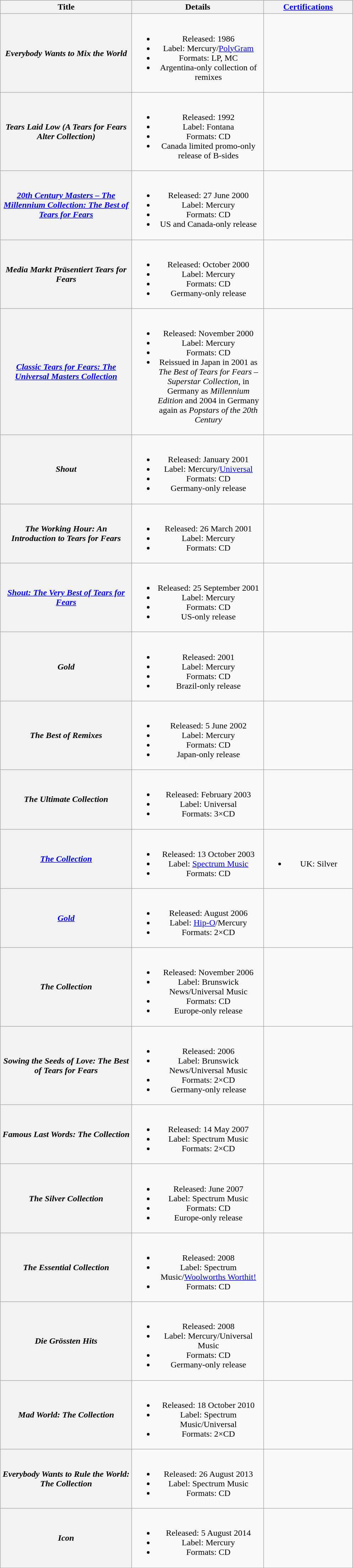<table class="wikitable plainrowheaders" style="text-align:center;">
<tr>
<th scope="col" style="width:15em;">Title</th>
<th scope="col" style="width:15em;">Details</th>
<th scope="col" style="width:10em;"><a href='#'>Certifications</a></th>
</tr>
<tr>
<th scope="row"><em>Everybody Wants to Mix the World</em></th>
<td><br><ul><li>Released: 1986</li><li>Label: Mercury/<a href='#'>PolyGram</a></li><li>Formats: LP, MC</li><li>Argentina-only collection of remixes</li></ul></td>
<td></td>
</tr>
<tr>
<th scope="row"><em>Tears Laid Low (A Tears for Fears Alter Collection)</em></th>
<td><br><ul><li>Released: 1992</li><li>Label: Fontana</li><li>Formats: CD</li><li>Canada limited promo-only release of B-sides</li></ul></td>
<td></td>
</tr>
<tr>
<th scope="row"><em><a href='#'>20th Century Masters – The Millennium Collection: The Best of Tears for Fears</a></em></th>
<td><br><ul><li>Released: 27 June 2000</li><li>Label: Mercury</li><li>Formats: CD</li><li>US and Canada-only release</li></ul></td>
<td></td>
</tr>
<tr>
<th scope="row"><em>Media Markt Präsentiert Tears for Fears</em></th>
<td><br><ul><li>Released: October 2000</li><li>Label: Mercury</li><li>Formats: CD</li><li>Germany-only release</li></ul></td>
<td></td>
</tr>
<tr>
<th scope="row"><em><a href='#'>Classic Tears for Fears: The Universal Masters Collection</a></em></th>
<td><br><ul><li>Released: November 2000</li><li>Label: Mercury</li><li>Formats: CD</li><li>Reissued in Japan in 2001 as <em>The Best of Tears for Fears – Superstar Collection</em>, in Germany as <em>Millennium Edition</em> and 2004 in Germany again as <em>Popstars of the 20th Century</em></li></ul></td>
<td></td>
</tr>
<tr>
<th scope="row"><em>Shout</em></th>
<td><br><ul><li>Released: January 2001</li><li>Label: Mercury/<a href='#'>Universal</a></li><li>Formats: CD</li><li>Germany-only release</li></ul></td>
<td></td>
</tr>
<tr>
<th scope="row"><em>The Working Hour: An Introduction to Tears for Fears</em></th>
<td><br><ul><li>Released: 26 March 2001</li><li>Label: Mercury</li><li>Formats: CD</li></ul></td>
<td></td>
</tr>
<tr>
<th scope="row"><em><a href='#'>Shout: The Very Best of Tears for Fears</a></em></th>
<td><br><ul><li>Released: 25 September 2001</li><li>Label: Mercury</li><li>Formats: CD</li><li>US-only release</li></ul></td>
<td></td>
</tr>
<tr>
<th scope="row"><em>Gold</em></th>
<td><br><ul><li>Released: 2001</li><li>Label: Mercury</li><li>Formats: CD</li><li>Brazil-only release</li></ul></td>
<td></td>
</tr>
<tr>
<th scope="row"><em>The Best of Remixes</em></th>
<td><br><ul><li>Released: 5 June 2002</li><li>Label: Mercury</li><li>Formats: CD</li><li>Japan-only release</li></ul></td>
<td></td>
</tr>
<tr>
<th scope="row"><em>The Ultimate Collection</em></th>
<td><br><ul><li>Released: February 2003</li><li>Label: Universal</li><li>Formats: 3×CD</li></ul></td>
<td></td>
</tr>
<tr>
<th scope="row"><em><a href='#'>The Collection</a></em></th>
<td><br><ul><li>Released: 13 October 2003</li><li>Label: <a href='#'>Spectrum Music</a></li><li>Formats: CD</li></ul></td>
<td><br><ul><li>UK: Silver</li></ul></td>
</tr>
<tr>
<th scope="row"><em><a href='#'>Gold</a></em></th>
<td><br><ul><li>Released: August 2006</li><li>Label: <a href='#'>Hip-O</a>/Mercury</li><li>Formats: 2×CD</li></ul></td>
<td></td>
</tr>
<tr>
<th scope="row"><em>The Collection</em></th>
<td><br><ul><li>Released: November 2006</li><li>Label: Brunswick News/Universal Music</li><li>Formats: CD</li><li>Europe-only release</li></ul></td>
<td></td>
</tr>
<tr>
<th scope="row"><em>Sowing the Seeds of Love: The Best of Tears for Fears</em></th>
<td><br><ul><li>Released: 2006</li><li>Label: Brunswick News/Universal Music</li><li>Formats: 2×CD</li><li>Germany-only release</li></ul></td>
<td></td>
</tr>
<tr>
<th scope="row"><em>Famous Last Words: The Collection</em></th>
<td><br><ul><li>Released: 14 May 2007</li><li>Label: Spectrum Music</li><li>Formats: 2×CD</li></ul></td>
<td></td>
</tr>
<tr>
<th scope="row"><em>The Silver Collection</em></th>
<td><br><ul><li>Released: June 2007</li><li>Label: Spectrum Music</li><li>Formats: CD</li><li>Europe-only release</li></ul></td>
<td></td>
</tr>
<tr>
<th scope="row"><em>The Essential Collection</em></th>
<td><br><ul><li>Released: 2008</li><li>Label: Spectrum Music/<a href='#'>Woolworths Worthit!</a></li><li>Formats: CD</li></ul></td>
<td></td>
</tr>
<tr>
<th scope="row"><em>Die Grössten Hits</em></th>
<td><br><ul><li>Released: 2008</li><li>Label: Mercury/Universal Music</li><li>Formats: CD</li><li>Germany-only release</li></ul></td>
<td></td>
</tr>
<tr>
<th scope="row"><em>Mad World: The Collection</em></th>
<td><br><ul><li>Released: 18 October 2010</li><li>Label: Spectrum Music/Universal</li><li>Formats: 2×CD</li></ul></td>
<td></td>
</tr>
<tr>
<th scope="row"><em>Everybody Wants to Rule the World: The Collection</em></th>
<td><br><ul><li>Released: 26 August 2013</li><li>Label: Spectrum Music</li><li>Formats: CD</li></ul></td>
<td></td>
</tr>
<tr>
<th scope="row"><em>Icon</em></th>
<td><br><ul><li>Released: 5 August 2014</li><li>Label: Mercury</li><li>Formats: CD</li></ul></td>
<td></td>
</tr>
</table>
